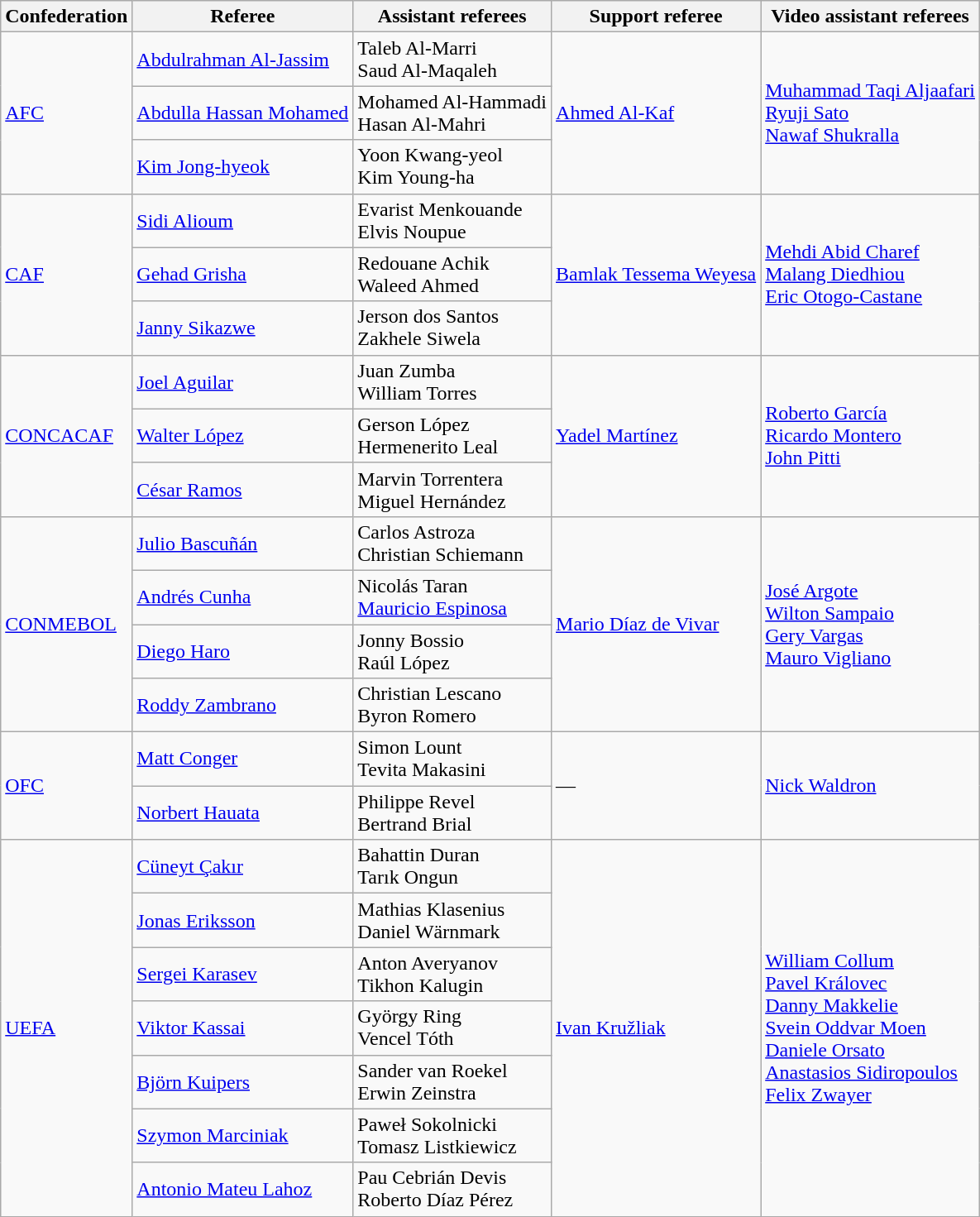<table class="wikitable">
<tr>
<th>Confederation</th>
<th>Referee</th>
<th>Assistant referees</th>
<th>Support referee</th>
<th>Video assistant referees</th>
</tr>
<tr>
<td rowspan=3><a href='#'>AFC</a></td>
<td> <a href='#'>Abdulrahman Al-Jassim</a></td>
<td> Taleb Al-Marri<br> Saud Al-Maqaleh</td>
<td rowspan=3> <a href='#'>Ahmed Al-Kaf</a></td>
<td rowspan=3> <a href='#'>Muhammad Taqi Aljaafari</a><br> <a href='#'>Ryuji Sato</a><br> <a href='#'>Nawaf Shukralla</a></td>
</tr>
<tr>
<td> <a href='#'>Abdulla Hassan Mohamed</a></td>
<td> Mohamed Al-Hammadi<br> Hasan Al-Mahri</td>
</tr>
<tr>
<td> <a href='#'>Kim Jong-hyeok</a></td>
<td> Yoon Kwang-yeol<br> Kim Young-ha</td>
</tr>
<tr>
<td rowspan=3><a href='#'>CAF</a></td>
<td> <a href='#'>Sidi Alioum</a></td>
<td> Evarist Menkouande<br> Elvis Noupue</td>
<td rowspan=3> <a href='#'>Bamlak Tessema Weyesa</a></td>
<td rowspan=3> <a href='#'>Mehdi Abid Charef</a><br> <a href='#'>Malang Diedhiou</a><br> <a href='#'>Eric Otogo-Castane</a></td>
</tr>
<tr>
<td> <a href='#'>Gehad Grisha</a></td>
<td> Redouane Achik<br> Waleed Ahmed</td>
</tr>
<tr>
<td> <a href='#'>Janny Sikazwe</a></td>
<td> Jerson dos Santos<br> Zakhele Siwela</td>
</tr>
<tr>
<td rowspan=3><a href='#'>CONCACAF</a></td>
<td> <a href='#'>Joel Aguilar</a></td>
<td> Juan Zumba <br> William Torres</td>
<td rowspan=3> <a href='#'>Yadel Martínez</a></td>
<td rowspan=3> <a href='#'>Roberto García</a><br> <a href='#'>Ricardo Montero</a><br> <a href='#'>John Pitti</a></td>
</tr>
<tr>
<td> <a href='#'>Walter López</a></td>
<td> Gerson López<br> Hermenerito Leal</td>
</tr>
<tr>
<td> <a href='#'>César Ramos</a></td>
<td> Marvin Torrentera<br> Miguel Hernández</td>
</tr>
<tr>
<td rowspan=4><a href='#'>CONMEBOL</a></td>
<td> <a href='#'>Julio Bascuñán</a></td>
<td> Carlos Astroza<br> Christian Schiemann</td>
<td rowspan=4> <a href='#'>Mario Díaz de Vivar</a></td>
<td rowspan=4> <a href='#'>José Argote</a><br> <a href='#'>Wilton Sampaio</a><br> <a href='#'>Gery Vargas</a><br> <a href='#'>Mauro Vigliano</a></td>
</tr>
<tr>
<td> <a href='#'>Andrés Cunha</a></td>
<td> Nicolás Taran<br> <a href='#'>Mauricio Espinosa</a></td>
</tr>
<tr>
<td> <a href='#'>Diego Haro</a></td>
<td> Jonny Bossio<br> Raúl López</td>
</tr>
<tr>
<td> <a href='#'>Roddy Zambrano</a></td>
<td> Christian Lescano<br> Byron Romero</td>
</tr>
<tr>
<td rowspan=2><a href='#'>OFC</a></td>
<td> <a href='#'>Matt Conger</a></td>
<td> Simon Lount<br> Tevita Makasini</td>
<td rowspan=2>—</td>
<td rowspan=2> <a href='#'>Nick Waldron</a></td>
</tr>
<tr>
<td> <a href='#'>Norbert Hauata</a></td>
<td> Philippe Revel<br> Bertrand Brial</td>
</tr>
<tr>
<td rowspan=7><a href='#'>UEFA</a></td>
<td> <a href='#'>Cüneyt Çakır</a></td>
<td> Bahattin Duran<br> Tarık Ongun</td>
<td rowspan=7> <a href='#'>Ivan Kružliak</a></td>
<td rowspan=7> <a href='#'>William Collum</a><br> <a href='#'>Pavel Královec</a><br> <a href='#'>Danny Makkelie</a><br> <a href='#'>Svein Oddvar Moen</a><br> <a href='#'>Daniele Orsato</a><br> <a href='#'>Anastasios Sidiropoulos</a><br> <a href='#'>Felix Zwayer</a></td>
</tr>
<tr>
<td> <a href='#'>Jonas Eriksson</a></td>
<td> Mathias Klasenius<br> Daniel Wärnmark</td>
</tr>
<tr>
<td> <a href='#'>Sergei Karasev</a></td>
<td> Anton Averyanov<br> Tikhon Kalugin</td>
</tr>
<tr>
<td> <a href='#'>Viktor Kassai</a></td>
<td> György Ring<br> Vencel Tóth</td>
</tr>
<tr>
<td> <a href='#'>Björn Kuipers</a></td>
<td> Sander van Roekel<br> Erwin Zeinstra</td>
</tr>
<tr>
<td> <a href='#'>Szymon Marciniak</a></td>
<td> Paweł Sokolnicki<br> Tomasz Listkiewicz</td>
</tr>
<tr>
<td> <a href='#'>Antonio Mateu Lahoz</a></td>
<td> Pau Cebrián Devis<br> Roberto Díaz Pérez</td>
</tr>
</table>
